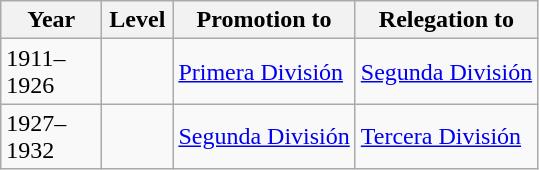<table class="wikitable sortable">
<tr>
<th width=60px>Year</th>
<th width=40px>Level</th>
<th>Promotion to</th>
<th>Relegation to</th>
</tr>
<tr>
<td>1911–1926</td>
<td></td>
<td><a href='#'>Primera División</a></td>
<td><a href='#'>Segunda División</a></td>
</tr>
<tr>
<td>1927–1932</td>
<td></td>
<td><a href='#'>Segunda División</a></td>
<td><a href='#'>Tercera División</a></td>
</tr>
</table>
